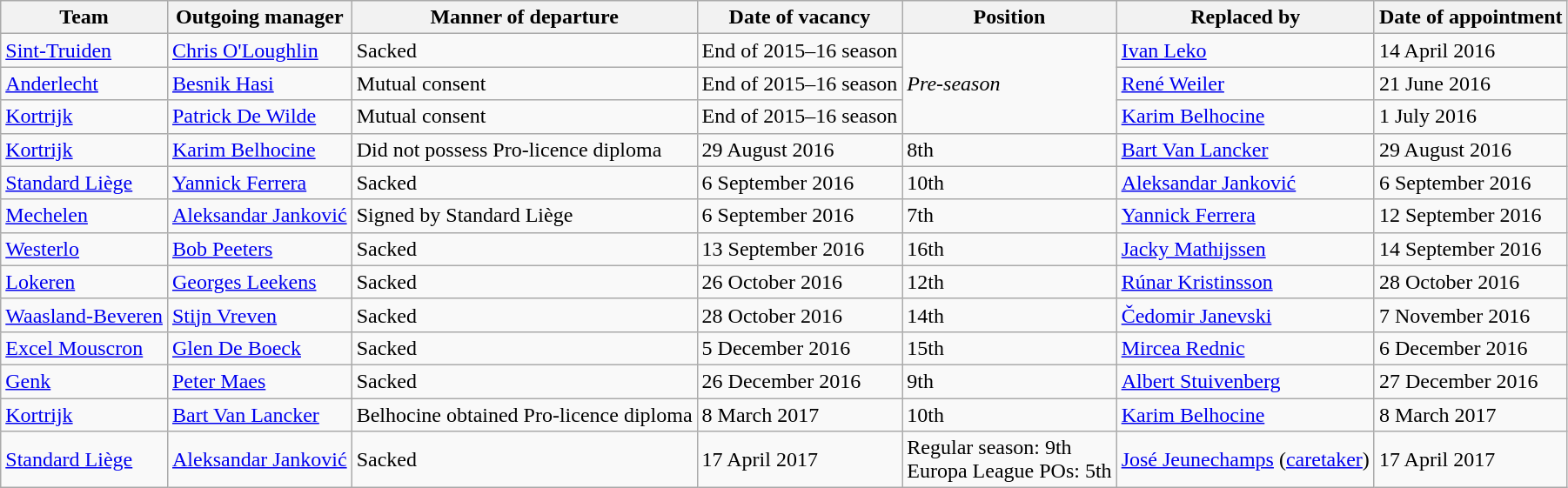<table class="wikitable">
<tr>
<th>Team</th>
<th>Outgoing manager</th>
<th>Manner of departure</th>
<th>Date of vacancy</th>
<th>Position</th>
<th>Replaced by</th>
<th>Date of appointment</th>
</tr>
<tr>
<td><a href='#'>Sint-Truiden</a></td>
<td> <a href='#'>Chris O'Loughlin</a></td>
<td>Sacked</td>
<td>End of 2015–16 season</td>
<td rowspan=3><em>Pre-season</em></td>
<td> <a href='#'>Ivan Leko</a></td>
<td>14 April 2016</td>
</tr>
<tr>
<td><a href='#'>Anderlecht</a></td>
<td> <a href='#'>Besnik Hasi</a></td>
<td>Mutual consent</td>
<td>End of 2015–16 season</td>
<td> <a href='#'>René Weiler</a></td>
<td>21 June 2016</td>
</tr>
<tr>
<td><a href='#'>Kortrijk</a></td>
<td> <a href='#'>Patrick De Wilde</a></td>
<td>Mutual consent</td>
<td>End of 2015–16 season</td>
<td> <a href='#'>Karim Belhocine</a></td>
<td>1 July 2016</td>
</tr>
<tr>
<td><a href='#'>Kortrijk</a></td>
<td> <a href='#'>Karim Belhocine</a></td>
<td>Did not possess Pro-licence diploma</td>
<td>29 August 2016</td>
<td>8th</td>
<td> <a href='#'>Bart Van Lancker</a></td>
<td>29 August 2016</td>
</tr>
<tr>
<td><a href='#'>Standard Liège</a></td>
<td> <a href='#'>Yannick Ferrera</a></td>
<td>Sacked</td>
<td>6 September 2016</td>
<td>10th</td>
<td> <a href='#'>Aleksandar Janković</a></td>
<td>6 September 2016</td>
</tr>
<tr>
<td><a href='#'>Mechelen</a></td>
<td> <a href='#'>Aleksandar Janković</a></td>
<td>Signed by Standard Liège</td>
<td>6 September 2016</td>
<td>7th</td>
<td> <a href='#'>Yannick Ferrera</a></td>
<td>12 September 2016</td>
</tr>
<tr>
<td><a href='#'>Westerlo</a></td>
<td> <a href='#'>Bob Peeters</a></td>
<td>Sacked</td>
<td>13 September 2016</td>
<td>16th</td>
<td> <a href='#'>Jacky Mathijssen</a></td>
<td>14 September 2016</td>
</tr>
<tr>
<td><a href='#'>Lokeren</a></td>
<td> <a href='#'>Georges Leekens</a></td>
<td>Sacked</td>
<td>26 October 2016</td>
<td>12th</td>
<td> <a href='#'>Rúnar Kristinsson</a></td>
<td>28 October 2016</td>
</tr>
<tr>
<td><a href='#'>Waasland-Beveren</a></td>
<td> <a href='#'>Stijn Vreven</a></td>
<td>Sacked</td>
<td>28 October 2016</td>
<td>14th</td>
<td> <a href='#'>Čedomir Janevski</a></td>
<td>7 November 2016</td>
</tr>
<tr>
<td><a href='#'>Excel Mouscron</a></td>
<td> <a href='#'>Glen De Boeck</a></td>
<td>Sacked</td>
<td>5 December 2016</td>
<td>15th</td>
<td> <a href='#'>Mircea Rednic</a></td>
<td>6 December 2016</td>
</tr>
<tr>
<td><a href='#'>Genk</a></td>
<td> <a href='#'>Peter Maes</a></td>
<td>Sacked</td>
<td>26 December 2016</td>
<td>9th</td>
<td> <a href='#'>Albert Stuivenberg</a></td>
<td>27 December 2016</td>
</tr>
<tr>
<td><a href='#'>Kortrijk</a></td>
<td> <a href='#'>Bart Van Lancker</a></td>
<td>Belhocine obtained Pro-licence diploma</td>
<td>8 March 2017</td>
<td>10th</td>
<td> <a href='#'>Karim Belhocine</a></td>
<td>8 March 2017</td>
</tr>
<tr>
<td><a href='#'>Standard Liège</a></td>
<td> <a href='#'>Aleksandar Janković</a></td>
<td>Sacked</td>
<td>17 April 2017</td>
<td>Regular season: 9th<br>Europa League POs: 5th</td>
<td> <a href='#'>José Jeunechamps</a> (<a href='#'>caretaker</a>)</td>
<td>17 April 2017</td>
</tr>
</table>
